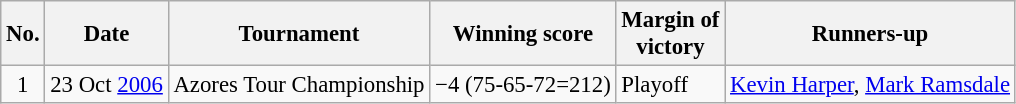<table class="wikitable" style="font-size:95%;">
<tr>
<th>No.</th>
<th>Date</th>
<th>Tournament</th>
<th>Winning score</th>
<th>Margin of<br>victory</th>
<th>Runners-up</th>
</tr>
<tr>
<td align=center>1</td>
<td align=right>23 Oct <a href='#'>2006</a></td>
<td>Azores Tour Championship</td>
<td>−4 (75-65-72=212)</td>
<td>Playoff</td>
<td> <a href='#'>Kevin Harper</a>,  <a href='#'>Mark Ramsdale</a></td>
</tr>
</table>
